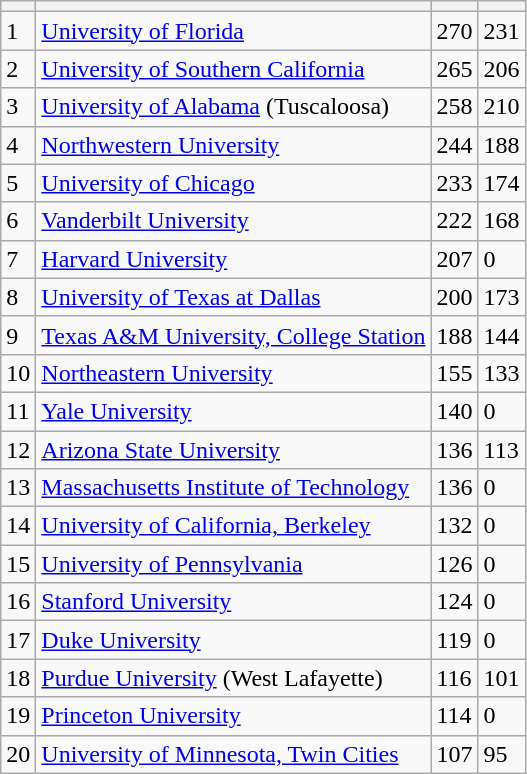<table class="wikitable sortable">
<tr>
<th></th>
<th></th>
<th></th>
<th></th>
</tr>
<tr>
<td>1</td>
<td><a href='#'>University of Florida</a></td>
<td>270</td>
<td>231</td>
</tr>
<tr>
<td>2</td>
<td><a href='#'>University of Southern California</a></td>
<td>265</td>
<td>206</td>
</tr>
<tr>
<td>3</td>
<td><a href='#'>University of Alabama</a> (Tuscaloosa)</td>
<td>258</td>
<td>210</td>
</tr>
<tr>
<td>4</td>
<td><a href='#'>Northwestern University</a></td>
<td>244</td>
<td>188</td>
</tr>
<tr>
<td>5</td>
<td><a href='#'>University of Chicago</a></td>
<td>233</td>
<td>174</td>
</tr>
<tr>
<td>6</td>
<td><a href='#'>Vanderbilt University</a></td>
<td>222</td>
<td>168</td>
</tr>
<tr>
<td>7</td>
<td><a href='#'>Harvard University</a></td>
<td>207</td>
<td>0</td>
</tr>
<tr>
<td>8</td>
<td><a href='#'>University of Texas at Dallas</a></td>
<td>200</td>
<td>173</td>
</tr>
<tr>
<td>9</td>
<td><a href='#'>Texas A&M University, College Station</a></td>
<td>188</td>
<td>144</td>
</tr>
<tr>
<td>10</td>
<td><a href='#'>Northeastern University</a></td>
<td>155</td>
<td>133</td>
</tr>
<tr>
<td>11</td>
<td><a href='#'>Yale University</a></td>
<td>140</td>
<td>0</td>
</tr>
<tr>
<td>12</td>
<td><a href='#'>Arizona State University</a></td>
<td>136</td>
<td>113</td>
</tr>
<tr>
<td>13</td>
<td><a href='#'>Massachusetts Institute of Technology</a></td>
<td>136</td>
<td>0</td>
</tr>
<tr>
<td>14</td>
<td><a href='#'>University of California, Berkeley</a></td>
<td>132</td>
<td>0</td>
</tr>
<tr>
<td>15</td>
<td><a href='#'>University of Pennsylvania</a></td>
<td>126</td>
<td>0</td>
</tr>
<tr>
<td>16</td>
<td><a href='#'>Stanford University</a></td>
<td>124</td>
<td>0</td>
</tr>
<tr>
<td>17</td>
<td><a href='#'>Duke University</a></td>
<td>119</td>
<td>0</td>
</tr>
<tr>
<td>18</td>
<td><a href='#'>Purdue University</a> (West Lafayette)</td>
<td>116</td>
<td>101</td>
</tr>
<tr>
<td>19</td>
<td><a href='#'>Princeton University</a></td>
<td>114</td>
<td>0</td>
</tr>
<tr>
<td>20</td>
<td><a href='#'>University of Minnesota, Twin Cities</a></td>
<td>107</td>
<td>95</td>
</tr>
</table>
